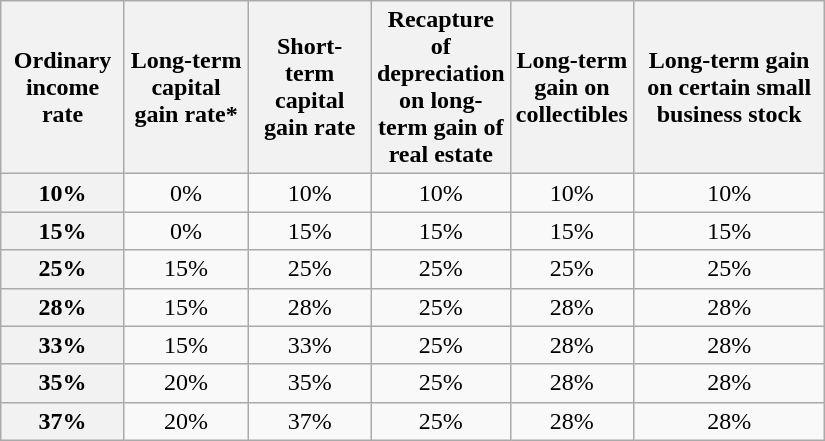<table class=wikitable style="text-align:center">
<tr>
<th width=75>Ordinary income rate</th>
<th width=75>Long-term capital gain rate*</th>
<th width=75>Short-term capital gain rate</th>
<th width=75>Recapture of depreciation on long-term gain of real estate</th>
<th width=75>Long-term gain on collectibles</th>
<th width=120>Long-term gain on certain small business stock</th>
</tr>
<tr>
<th>10%</th>
<td>0%</td>
<td>10%</td>
<td>10%</td>
<td>10%</td>
<td>10%</td>
</tr>
<tr>
<th>15%</th>
<td>0%</td>
<td>15%</td>
<td>15%</td>
<td>15%</td>
<td>15%</td>
</tr>
<tr>
<th>25%</th>
<td>15%</td>
<td>25%</td>
<td>25%</td>
<td>25%</td>
<td>25%</td>
</tr>
<tr>
<th>28%</th>
<td>15%</td>
<td>28%</td>
<td>25%</td>
<td>28%</td>
<td>28%</td>
</tr>
<tr>
<th>33%</th>
<td>15%</td>
<td>33%</td>
<td>25%</td>
<td>28%</td>
<td>28%</td>
</tr>
<tr>
<th>35%</th>
<td>20%</td>
<td>35%</td>
<td>25%</td>
<td>28%</td>
<td>28%</td>
</tr>
<tr>
<th>37%</th>
<td>20%</td>
<td>37%</td>
<td>25%</td>
<td>28%</td>
<td>28%</td>
</tr>
</table>
